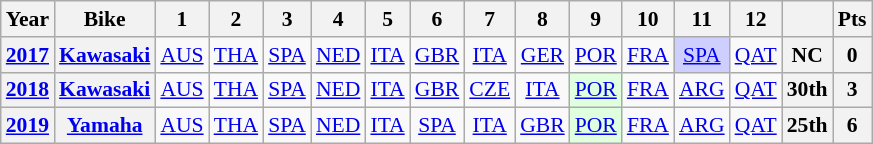<table class="wikitable" style="text-align:center; font-size:90%">
<tr>
<th>Year</th>
<th>Bike</th>
<th>1</th>
<th>2</th>
<th>3</th>
<th>4</th>
<th>5</th>
<th>6</th>
<th>7</th>
<th>8</th>
<th>9</th>
<th>10</th>
<th>11</th>
<th>12</th>
<th></th>
<th>Pts</th>
</tr>
<tr>
<th><a href='#'>2017</a></th>
<th><a href='#'>Kawasaki</a></th>
<td><a href='#'>AUS</a></td>
<td><a href='#'>THA</a></td>
<td><a href='#'>SPA</a></td>
<td><a href='#'>NED</a></td>
<td><a href='#'>ITA</a></td>
<td><a href='#'>GBR</a></td>
<td><a href='#'>ITA</a></td>
<td><a href='#'>GER</a></td>
<td><a href='#'>POR</a></td>
<td><a href='#'>FRA</a></td>
<td style="background:#CFCFFF;"><a href='#'>SPA</a><br></td>
<td><a href='#'>QAT</a></td>
<th>NC</th>
<th>0</th>
</tr>
<tr>
<th><a href='#'>2018</a></th>
<th><a href='#'>Kawasaki</a></th>
<td><a href='#'>AUS</a></td>
<td><a href='#'>THA</a></td>
<td><a href='#'>SPA</a></td>
<td><a href='#'>NED</a></td>
<td><a href='#'>ITA</a></td>
<td><a href='#'>GBR</a></td>
<td><a href='#'>CZE</a></td>
<td><a href='#'>ITA</a></td>
<td style="background:#dfffdf;"><a href='#'>POR</a><br></td>
<td><a href='#'>FRA</a></td>
<td><a href='#'>ARG</a></td>
<td><a href='#'>QAT</a></td>
<th>30th</th>
<th>3</th>
</tr>
<tr>
<th><a href='#'>2019</a></th>
<th><a href='#'>Yamaha</a></th>
<td><a href='#'>AUS</a></td>
<td><a href='#'>THA</a></td>
<td><a href='#'>SPA</a></td>
<td><a href='#'>NED</a></td>
<td><a href='#'>ITA</a></td>
<td><a href='#'>SPA</a></td>
<td><a href='#'>ITA</a></td>
<td><a href='#'>GBR</a></td>
<td style="background:#dfffdf;"><a href='#'>POR</a><br></td>
<td><a href='#'>FRA</a></td>
<td><a href='#'>ARG</a></td>
<td><a href='#'>QAT</a></td>
<th>25th</th>
<th>6</th>
</tr>
</table>
